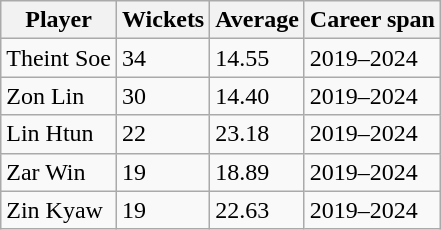<table class="wikitable">
<tr>
<th>Player</th>
<th>Wickets</th>
<th>Average</th>
<th>Career span</th>
</tr>
<tr>
<td>Theint Soe</td>
<td>34</td>
<td>14.55</td>
<td>2019–2024</td>
</tr>
<tr>
<td>Zon Lin</td>
<td>30</td>
<td>14.40</td>
<td>2019–2024</td>
</tr>
<tr>
<td>Lin Htun</td>
<td>22</td>
<td>23.18</td>
<td>2019–2024</td>
</tr>
<tr>
<td>Zar Win</td>
<td>19</td>
<td>18.89</td>
<td>2019–2024</td>
</tr>
<tr>
<td>Zin Kyaw</td>
<td>19</td>
<td>22.63</td>
<td>2019–2024</td>
</tr>
</table>
